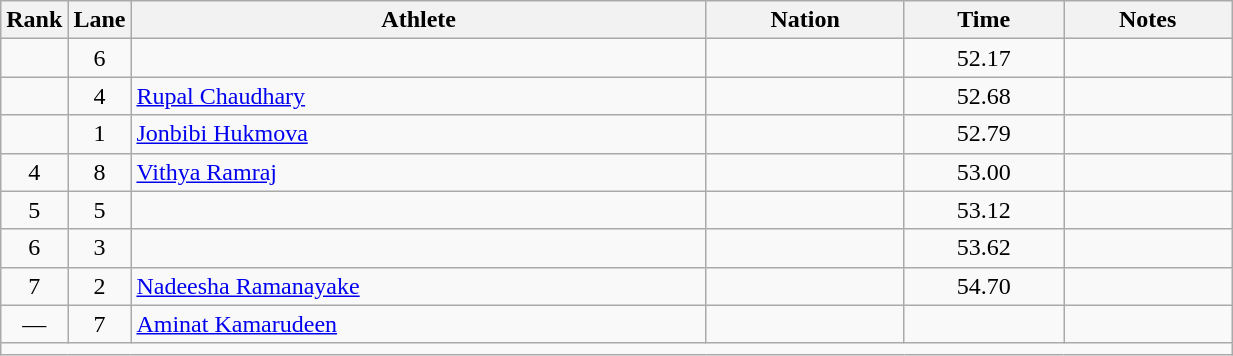<table class="wikitable sortable" style="text-align:center;width: 65%;">
<tr>
<th scope="col" style="width: 10px;">Rank</th>
<th scope="col" style="width: 10px;">Lane</th>
<th scope="col">Athlete</th>
<th scope="col">Nation</th>
<th scope="col">Time</th>
<th scope="col">Notes</th>
</tr>
<tr>
<td></td>
<td>6</td>
<td align=left></td>
<td align=left></td>
<td>52.17</td>
<td></td>
</tr>
<tr>
<td></td>
<td>4</td>
<td align="left"><a href='#'>Rupal Chaudhary</a></td>
<td align="left"></td>
<td>52.68</td>
<td></td>
</tr>
<tr>
<td></td>
<td>1</td>
<td align="left"><a href='#'>Jonbibi Hukmova</a></td>
<td align="left"></td>
<td>52.79</td>
<td></td>
</tr>
<tr>
<td>4</td>
<td>8</td>
<td align="left"><a href='#'>Vithya Ramraj</a></td>
<td align="left"></td>
<td>53.00</td>
<td></td>
</tr>
<tr>
<td>5</td>
<td>5</td>
<td align="left"></td>
<td align="left"></td>
<td>53.12</td>
<td></td>
</tr>
<tr>
<td>6</td>
<td>3</td>
<td align="left"></td>
<td align="left"></td>
<td>53.62</td>
<td></td>
</tr>
<tr>
<td>7</td>
<td>2</td>
<td align="left"><a href='#'>Nadeesha Ramanayake</a></td>
<td align="left"></td>
<td>54.70</td>
<td></td>
</tr>
<tr>
<td>—</td>
<td>7</td>
<td align="left"><a href='#'>Aminat Kamarudeen</a></td>
<td align="left"></td>
<td></td>
<td></td>
</tr>
<tr class="sortbottom">
<td colspan="6"></td>
</tr>
</table>
